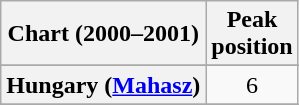<table class="wikitable sortable plainrowheaders" style="text-align:center">
<tr>
<th>Chart (2000–2001)</th>
<th>Peak<br>position</th>
</tr>
<tr>
</tr>
<tr>
</tr>
<tr>
<th scope="row">Hungary (<a href='#'>Mahasz</a>)</th>
<td>6</td>
</tr>
<tr>
</tr>
<tr>
</tr>
<tr>
</tr>
</table>
